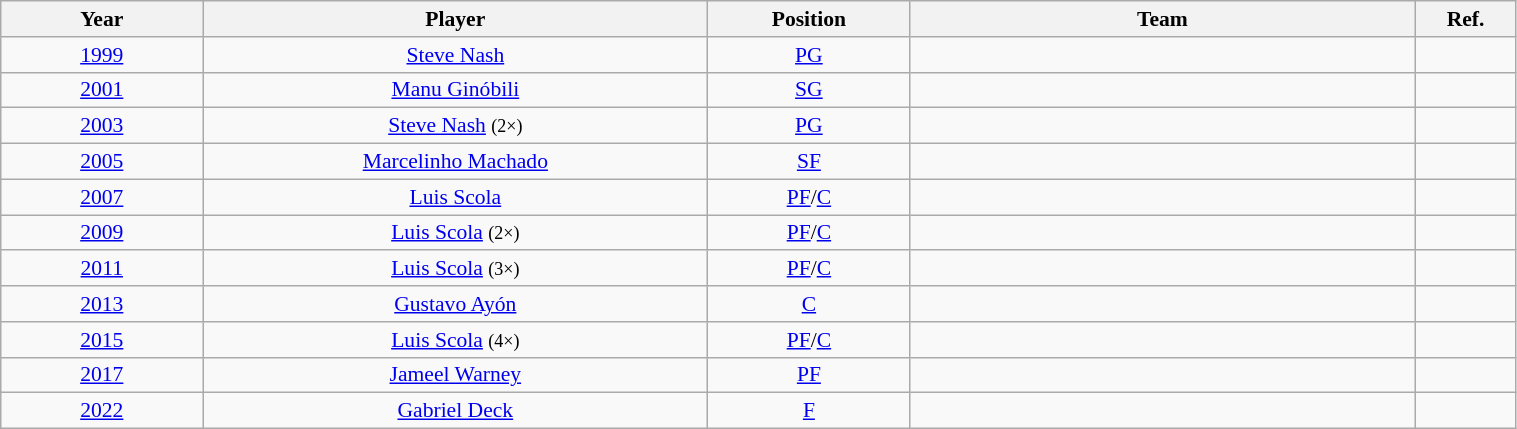<table class="wikitable" style="width: 80%; text-align:center; font-size:90%">
<tr>
<th width=10%>Year</th>
<th width=25%>Player</th>
<th width=10%>Position</th>
<th width=25%>Team</th>
<th width=5%>Ref.</th>
</tr>
<tr>
<td><a href='#'>1999</a></td>
<td align=center><a href='#'>Steve Nash</a></td>
<td align=center><a href='#'>PG</a></td>
<td align=center></td>
<td></td>
</tr>
<tr>
<td><a href='#'>2001</a></td>
<td align=center><a href='#'>Manu Ginóbili</a></td>
<td align=center><a href='#'>SG</a></td>
<td align=center></td>
<td></td>
</tr>
<tr>
<td><a href='#'>2003</a></td>
<td align=center><a href='#'>Steve Nash</a> <small>(2×)</small></td>
<td align=center><a href='#'>PG</a></td>
<td align=center></td>
<td></td>
</tr>
<tr>
<td><a href='#'>2005</a></td>
<td align=center><a href='#'>Marcelinho Machado</a></td>
<td align=center><a href='#'>SF</a></td>
<td align=center></td>
<td></td>
</tr>
<tr>
<td><a href='#'>2007</a></td>
<td align=center><a href='#'>Luis Scola</a></td>
<td align=center><a href='#'>PF</a>/<a href='#'>C</a></td>
<td align=center></td>
<td></td>
</tr>
<tr>
<td><a href='#'>2009</a></td>
<td align=center><a href='#'>Luis Scola</a> <small>(2×)</small></td>
<td align=center><a href='#'>PF</a>/<a href='#'>C</a></td>
<td align=center></td>
<td></td>
</tr>
<tr>
<td><a href='#'>2011</a></td>
<td align=center><a href='#'>Luis Scola</a> <small>(3×)</small></td>
<td align=center><a href='#'>PF</a>/<a href='#'>C</a></td>
<td align=center></td>
<td></td>
</tr>
<tr>
<td><a href='#'>2013</a></td>
<td align=center><a href='#'>Gustavo Ayón</a></td>
<td align=center><a href='#'>C</a></td>
<td align=center></td>
<td></td>
</tr>
<tr>
<td><a href='#'>2015</a></td>
<td align=center><a href='#'>Luis Scola</a> <small>(4×)</small></td>
<td align=center><a href='#'>PF</a>/<a href='#'>C</a></td>
<td align=center></td>
<td></td>
</tr>
<tr>
<td><a href='#'>2017</a></td>
<td align=center><a href='#'>Jameel Warney</a></td>
<td align=center><a href='#'>PF</a></td>
<td align=center></td>
<td></td>
</tr>
<tr>
<td><a href='#'>2022</a></td>
<td align=center><a href='#'>Gabriel Deck</a></td>
<td align=center><a href='#'>F</a></td>
<td align=center></td>
<td></td>
</tr>
</table>
